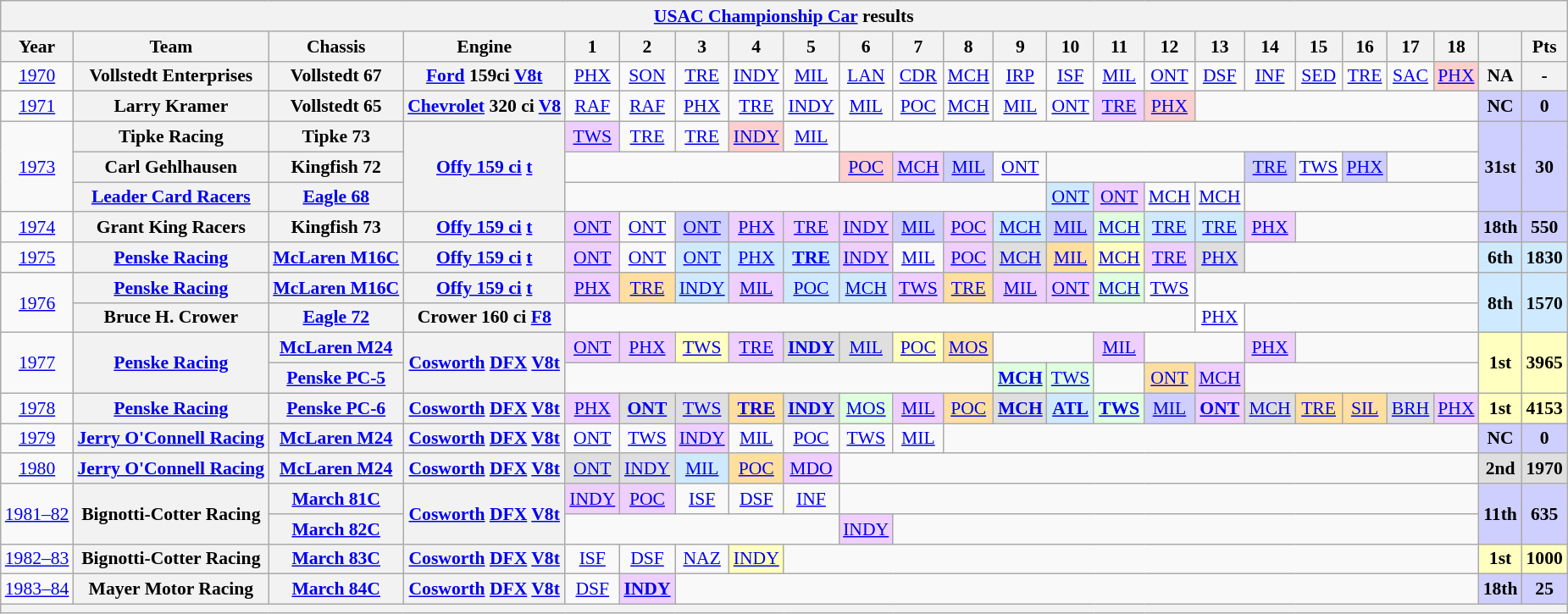<table class="wikitable" style="text-align:center; font-size:90%">
<tr>
<th colspan=34><a href='#'>USAC Championship Car</a> results</th>
</tr>
<tr>
<th>Year</th>
<th>Team</th>
<th>Chassis</th>
<th>Engine</th>
<th>1</th>
<th>2</th>
<th>3</th>
<th>4</th>
<th>5</th>
<th>6</th>
<th>7</th>
<th>8</th>
<th>9</th>
<th>10</th>
<th>11</th>
<th>12</th>
<th>13</th>
<th>14</th>
<th>15</th>
<th>16</th>
<th>17</th>
<th>18</th>
<th></th>
<th>Pts</th>
</tr>
<tr>
<td><a href='#'>1970</a></td>
<th>Vollstedt Enterprises</th>
<th>Vollstedt 67</th>
<th><a href='#'>Ford</a> 159ci <a href='#'>V8</a><a href='#'>t</a></th>
<td><a href='#'>PHX</a></td>
<td><a href='#'>SON</a></td>
<td><a href='#'>TRE</a></td>
<td><a href='#'>INDY</a></td>
<td><a href='#'>MIL</a></td>
<td><a href='#'>LAN</a></td>
<td><a href='#'>CDR</a></td>
<td><a href='#'>MCH</a></td>
<td><a href='#'>IRP</a></td>
<td><a href='#'>ISF</a></td>
<td><a href='#'>MIL</a></td>
<td><a href='#'>ONT</a></td>
<td><a href='#'>DSF</a></td>
<td><a href='#'>INF</a></td>
<td><a href='#'>SED</a></td>
<td><a href='#'>TRE</a></td>
<td><a href='#'>SAC</a></td>
<td style="background:#FFCFCF;"><a href='#'>PHX</a><br></td>
<th>NA</th>
<th>-</th>
</tr>
<tr>
<td><a href='#'>1971</a></td>
<th>Larry Kramer</th>
<th>Vollstedt 65</th>
<th><a href='#'>Chevrolet</a> 320 ci <a href='#'>V8</a></th>
<td><a href='#'>RAF</a></td>
<td><a href='#'>RAF</a></td>
<td><a href='#'>PHX</a></td>
<td><a href='#'>TRE</a></td>
<td><a href='#'>INDY</a></td>
<td><a href='#'>MIL</a></td>
<td><a href='#'>POC</a></td>
<td><a href='#'>MCH</a></td>
<td><a href='#'>MIL</a></td>
<td><a href='#'>ONT</a></td>
<td style="background:#EFCFFF;"><a href='#'>TRE</a><br></td>
<td style="background:#FFCFCF;"><a href='#'>PHX</a><br></td>
<td colspan=6></td>
<th style="background:#CFCFFF;">NC</th>
<th style="background:#CFCFFF;">0</th>
</tr>
<tr>
<td rowspan=3><a href='#'>1973</a></td>
<th>Tipke Racing</th>
<th>Tipke  73</th>
<th rowspan=3><a href='#'>Offy 159 ci</a> <a href='#'>t</a></th>
<td style="background:#EFCFFF;"><a href='#'>TWS</a><br></td>
<td><a href='#'>TRE</a></td>
<td><a href='#'>TRE</a></td>
<td style="background:#FFCFCF;"><a href='#'>INDY</a><br></td>
<td><a href='#'>MIL</a></td>
<td colspan=13></td>
<th rowspan=3 style="background:#CFCFFF;">31st</th>
<th rowspan=3 style="background:#CFCFFF;">30</th>
</tr>
<tr>
<th>Carl Gehlhausen</th>
<th>Kingfish  72</th>
<td colspan=5></td>
<td style="background:#FFCFCF;"><a href='#'>POC</a><br></td>
<td style="background:#EFCFFF;"><a href='#'>MCH</a><br></td>
<td style="background:#CFCFFF;"><a href='#'>MIL</a><br></td>
<td><a href='#'>ONT</a></td>
<td colspan=4></td>
<td style="background:#CFCFFF;"><a href='#'>TRE</a><br></td>
<td><a href='#'>TWS</a></td>
<td style="background:#CFCFFF;"><a href='#'>PHX</a><br></td>
<td colspan=2></td>
</tr>
<tr>
<th><a href='#'>Leader Card Racers</a></th>
<th><a href='#'>Eagle 68</a></th>
<td colspan=9></td>
<td style="background:#CFEAFF;"><a href='#'>ONT</a><br></td>
<td style="background:#EFCFFF;"><a href='#'>ONT</a><br></td>
<td><a href='#'>MCH</a></td>
<td><a href='#'>MCH</a></td>
<td colspan=5></td>
</tr>
<tr>
<td><a href='#'>1974</a></td>
<th>Grant King Racers</th>
<th>Kingfish  73</th>
<th><a href='#'>Offy 159 ci</a> <a href='#'>t</a></th>
<td style="background:#EFCFFF;"><a href='#'>ONT</a><br></td>
<td><a href='#'>ONT</a></td>
<td style="background:#CFCFFF;"><a href='#'>ONT</a><br></td>
<td style="background:#EFCFFF;"><a href='#'>PHX</a><br></td>
<td style="background:#EFCFFF;"><a href='#'>TRE</a><br></td>
<td style="background:#EFCFFF;"><a href='#'>INDY</a><br></td>
<td style="background:#CFCFFF;"><a href='#'>MIL</a><br></td>
<td style="background:#EFCFFF;"><a href='#'>POC</a><br></td>
<td style="background:#CFEAFF;"><a href='#'>MCH</a><br></td>
<td style="background:#CFCFFF;"><a href='#'>MIL</a><br></td>
<td style="background:#DFFFDF;"><a href='#'>MCH</a><br></td>
<td style="background:#CFEAFF;"><a href='#'>TRE</a><br></td>
<td style="background:#CFEAFF;"><a href='#'>TRE</a><br></td>
<td style="background:#EFCFFF;"><a href='#'>PHX</a><br></td>
<td colspan=4></td>
<th style="background:#CFCFFF;">18th</th>
<th style="background:#CFCFFF;">550</th>
</tr>
<tr>
<td><a href='#'>1975</a></td>
<th><a href='#'>Penske Racing</a></th>
<th><a href='#'>McLaren M16C</a></th>
<th><a href='#'>Offy 159 ci</a> <a href='#'>t</a></th>
<td style="background:#EFCFFF;"><a href='#'>ONT</a><br></td>
<td><a href='#'>ONT</a></td>
<td style="background:#CFEAFF;"><a href='#'>ONT</a><br></td>
<td style="background:#CFEAFF;"><a href='#'>PHX</a><br></td>
<td style="background:#CFEAFF;"><strong><a href='#'>TRE</a></strong><br></td>
<td style="background:#EFCFFF;"><a href='#'>INDY</a><br></td>
<td><a href='#'>MIL</a></td>
<td style="background:#EFCFFF;"><a href='#'>POC</a><br></td>
<td style="background:#DFDFDF;"><a href='#'>MCH</a><br></td>
<td style="background:#FFDF9F;"><a href='#'>MIL</a><br></td>
<td style="background:#FFFFBF;"><a href='#'>MCH</a><br></td>
<td style="background:#EFCFFF;"><a href='#'>TRE</a><br></td>
<td style="background:#DFDFDF;"><a href='#'>PHX</a><br></td>
<td colspan=5></td>
<th style="background:#CFEAFF;">6th</th>
<th style="background:#CFEAFF;">1830</th>
</tr>
<tr>
<td rowspan=2><a href='#'>1976</a></td>
<th><a href='#'>Penske Racing</a></th>
<th><a href='#'>McLaren M16C</a></th>
<th><a href='#'>Offy 159 ci</a> <a href='#'>t</a></th>
<td style="background:#EFCFFF;"><a href='#'>PHX</a><br></td>
<td style="background:#FFDF9F;"><a href='#'>TRE</a><br></td>
<td style="background:#CFEAFF;"><a href='#'>INDY</a><br></td>
<td style="background:#EFCFFF;"><a href='#'>MIL</a><br></td>
<td style="background:#CFEAFF;"><a href='#'>POC</a><br></td>
<td style="background:#CFEAFF;"><a href='#'>MCH</a><br></td>
<td style="background:#EFCFFF;"><a href='#'>TWS</a><br></td>
<td style="background:#FFDF9F;"><a href='#'>TRE</a><br></td>
<td style="background:#EFCFFF;"><a href='#'>MIL</a><br></td>
<td style="background:#EFCFFF;"><a href='#'>ONT</a><br></td>
<td style="background:#DFFFDF;"><a href='#'>MCH</a><br></td>
<td><a href='#'>TWS</a></td>
<td colspan=6></td>
<th rowspan=2 style="background:#CFEAFF;">8th</th>
<th rowspan=2 style="background:#CFEAFF;">1570</th>
</tr>
<tr>
<th>Bruce H. Crower</th>
<th><a href='#'>Eagle 72</a></th>
<th>Crower 160 ci <a href='#'>F8</a></th>
<td colspan=12></td>
<td style="background:#FFFFFF;"><a href='#'>PHX</a><br></td>
<td colspan=5></td>
</tr>
<tr>
<td rowspan=2><a href='#'>1977</a></td>
<th rowspan=2><a href='#'>Penske Racing</a></th>
<th><a href='#'>McLaren M24</a></th>
<th rowspan=2><a href='#'>Cosworth</a> <a href='#'>DFX</a> <a href='#'>V8</a><a href='#'>t</a></th>
<td style="background:#EFCFFF;"><a href='#'>ONT</a><br></td>
<td style="background:#EFCFFF;"><a href='#'>PHX</a><br></td>
<td style="background:#FFFFBF;"><a href='#'>TWS</a><br></td>
<td style="background:#EFCFFF;"><a href='#'>TRE</a><br></td>
<td style="background:#DFDFDF;"><strong><a href='#'>INDY</a></strong><br></td>
<td style="background:#DFDFDF;"><a href='#'>MIL</a><br></td>
<td style="background:#FFFFBF;"><a href='#'>POC</a><br></td>
<td style="background:#FFDF9F;"><a href='#'>MOS</a><br></td>
<td colspan=2></td>
<td style="background:#EFCFFF;"><a href='#'>MIL</a><br></td>
<td colspan=2></td>
<td style="background:#EFCFFF;"><a href='#'>PHX</a><br></td>
<td colspan=4></td>
<th rowspan=2 style="background:#FFFFBF;">1st</th>
<th rowspan=2 style="background:#FFFFBF;">3965</th>
</tr>
<tr>
<th><a href='#'>Penske PC-5</a></th>
<td colspan=8></td>
<td style="background:#DFFFDF;"><strong><a href='#'>MCH</a></strong><br></td>
<td style="background:#DFFFDF;"><a href='#'>TWS</a><br></td>
<td></td>
<td style="background:#FFDF9F;"><a href='#'>ONT</a><br></td>
<td style="background:#EFCFFF;"><a href='#'>MCH</a><br></td>
<td colspan=5></td>
</tr>
<tr>
<td><a href='#'>1978</a></td>
<th><a href='#'>Penske Racing</a></th>
<th><a href='#'>Penske PC-6</a></th>
<th><a href='#'>Cosworth</a> <a href='#'>DFX</a> <a href='#'>V8</a><a href='#'>t</a></th>
<td style="background:#EFCFFF;"><a href='#'>PHX</a><br></td>
<td style="background:#DFDFDF;"><strong><a href='#'>ONT</a></strong><br></td>
<td style="background:#DFDFDF;"><a href='#'>TWS</a><br></td>
<td style="background:#FFDF9F;"><strong><a href='#'>TRE</a></strong><br></td>
<td style="background:#DFDFDF;"><strong><a href='#'>INDY</a></strong><br></td>
<td style="background:#DFFFDF;"><a href='#'>MOS</a><br></td>
<td style="background:#EFCFFF;"><a href='#'>MIL</a><br></td>
<td style="background:#FFDF9F;"><a href='#'>POC</a><br></td>
<td style="background:#DFDFDF;"><strong><a href='#'>MCH</a></strong><br></td>
<td style="background:#CFEAFF;"><strong><a href='#'>ATL</a></strong><br></td>
<td style="background:#DFFFDF;"><strong><a href='#'>TWS</a></strong><br></td>
<td style="background:#CFCFFF;"><a href='#'>MIL</a><br></td>
<td style="background:#EFCFFF;"><strong><a href='#'>ONT</a></strong><br></td>
<td style="background:#DFDFDF;"><a href='#'>MCH</a><br></td>
<td style="background:#FFDF9F;"><a href='#'>TRE</a><br></td>
<td style="background:#FFDF9F;"><a href='#'>SIL</a><br></td>
<td style="background:#DFDFDF;"><a href='#'>BRH</a><br></td>
<td style="background:#EFCFFF;"><a href='#'>PHX</a><br></td>
<th style="background:#FFFFBF;">1st</th>
<th style="background:#FFFFBF;">4153</th>
</tr>
<tr>
<td><a href='#'>1979</a></td>
<th><a href='#'>Jerry O'Connell Racing</a></th>
<th><a href='#'>McLaren M24</a></th>
<th><a href='#'>Cosworth</a> <a href='#'>DFX</a> <a href='#'>V8</a><a href='#'>t</a></th>
<td><a href='#'>ONT</a></td>
<td><a href='#'>TWS</a></td>
<td style="background:#EFCFFF;"><a href='#'>INDY</a><br></td>
<td><a href='#'>MIL</a></td>
<td><a href='#'>POC</a></td>
<td><a href='#'>TWS</a></td>
<td><a href='#'>MIL</a></td>
<td colspan=11></td>
<th style="background:#CFCFFF;">NC</th>
<th style="background:#CFCFFF;">0</th>
</tr>
<tr>
<td><a href='#'>1980</a></td>
<th><a href='#'>Jerry O'Connell Racing</a></th>
<th><a href='#'>McLaren M24</a></th>
<th><a href='#'>Cosworth</a> <a href='#'>DFX</a> <a href='#'>V8</a><a href='#'>t</a></th>
<td style="background:#DFDFDF;"><a href='#'>ONT</a><br></td>
<td style="background:#DFDFDF;"><a href='#'>INDY</a><br></td>
<td style="background:#CFEAFF;"><a href='#'>MIL</a><br></td>
<td style="background:#FFDF9F;"><a href='#'>POC</a><br></td>
<td style="background:#EFCFFF;"><a href='#'>MDO</a><br></td>
<td colspan=13></td>
<th style="background:#DFDFDF;">2nd</th>
<th style="background:#DFDFDF;">1970</th>
</tr>
<tr>
<td rowspan=2><a href='#'>1981–82</a></td>
<th rowspan=2>Bignotti-Cotter Racing</th>
<th><a href='#'>March 81C</a></th>
<th rowspan=2><a href='#'>Cosworth</a> <a href='#'>DFX</a> <a href='#'>V8</a><a href='#'>t</a></th>
<td style="background:#EFCFFF;"><a href='#'>INDY</a><br></td>
<td style="background:#EFCFFF;"><a href='#'>POC</a><br></td>
<td><a href='#'>ISF</a></td>
<td><a href='#'>DSF</a></td>
<td><a href='#'>INF</a></td>
<td colspan=13></td>
<th rowspan=2 style="background:#CFCFFF;">11th</th>
<th rowspan=2 style="background:#CFCFFF;">635</th>
</tr>
<tr>
<th><a href='#'>March 82C</a></th>
<td colspan=5></td>
<td style="background:#EFCFFF;"><a href='#'>INDY</a><br></td>
<td colspan=12></td>
</tr>
<tr>
<td><a href='#'>1982–83</a></td>
<th>Bignotti-Cotter Racing</th>
<th><a href='#'>March 83C</a></th>
<th><a href='#'>Cosworth</a> <a href='#'>DFX</a> <a href='#'>V8</a><a href='#'>t</a></th>
<td><a href='#'>ISF</a></td>
<td><a href='#'>DSF</a></td>
<td><a href='#'>NAZ</a></td>
<td style="background:#FFFFBF;"><a href='#'>INDY</a><br></td>
<td colspan=14></td>
<th style="background:#FFFFBF;">1st</th>
<th style="background:#FFFFBF;">1000</th>
</tr>
<tr>
<td><a href='#'>1983–84</a></td>
<th>Mayer Motor Racing</th>
<th><a href='#'>March 84C</a></th>
<th><a href='#'>Cosworth</a> <a href='#'>DFX</a> <a href='#'>V8</a><a href='#'>t</a></th>
<td><a href='#'>DSF</a></td>
<td style="background:#EFCFFF;"><strong><a href='#'>INDY</a></strong><br></td>
<td colspan=16></td>
<th style="background:#CFCFFF;">18th</th>
<th style="background:#CFCFFF;">25</th>
</tr>
<tr>
<th colspan="24"></th>
</tr>
</table>
